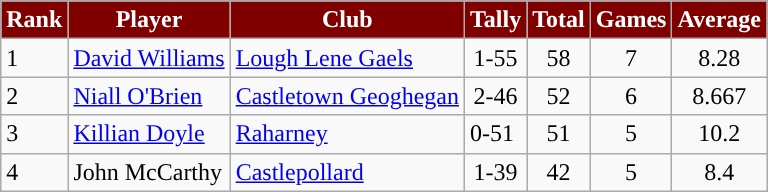<table class="wikitable">
<tr>
<th style="background:maroon;color:white">Rank</th>
<th style="background:maroon;color:white">Player</th>
<th style="background:maroon;color:white">Club</th>
<th style="background:maroon;color:white">Tally</th>
<th style="background:maroon;color:white">Total</th>
<th style="background:maroon;color:white">Games</th>
<th style="background:maroon;color:white">Average</th>
</tr>
<tr>
<td>1</td>
<td><a href='#'>David Williams</a></td>
<td> <a href='#'>Lough Lene Gaels</a></td>
<td align=center>1-55</td>
<td align=center>58</td>
<td align=center>7</td>
<td align=center>8.28</td>
</tr>
<tr>
<td>2</td>
<td><a href='#'>Niall O'Brien</a></td>
<td> <a href='#'>Castletown Geoghegan</a></td>
<td align=center>2-46</td>
<td align=center>52</td>
<td align=center>6</td>
<td align=center>8.667</td>
</tr>
<tr>
<td>3</td>
<td><a href='#'>Killian Doyle</a></td>
<td> <a href='#'>Raharney</a></td>
<td>0-51</td>
<td align=center>51</td>
<td align=center>5</td>
<td align=center>10.2</td>
</tr>
<tr>
<td>4</td>
<td>John McCarthy</td>
<td> <a href='#'>Castlepollard</a></td>
<td align=center>1-39</td>
<td align=center>42</td>
<td align=center>5</td>
<td align=center>8.4</td>
</tr>
</table>
